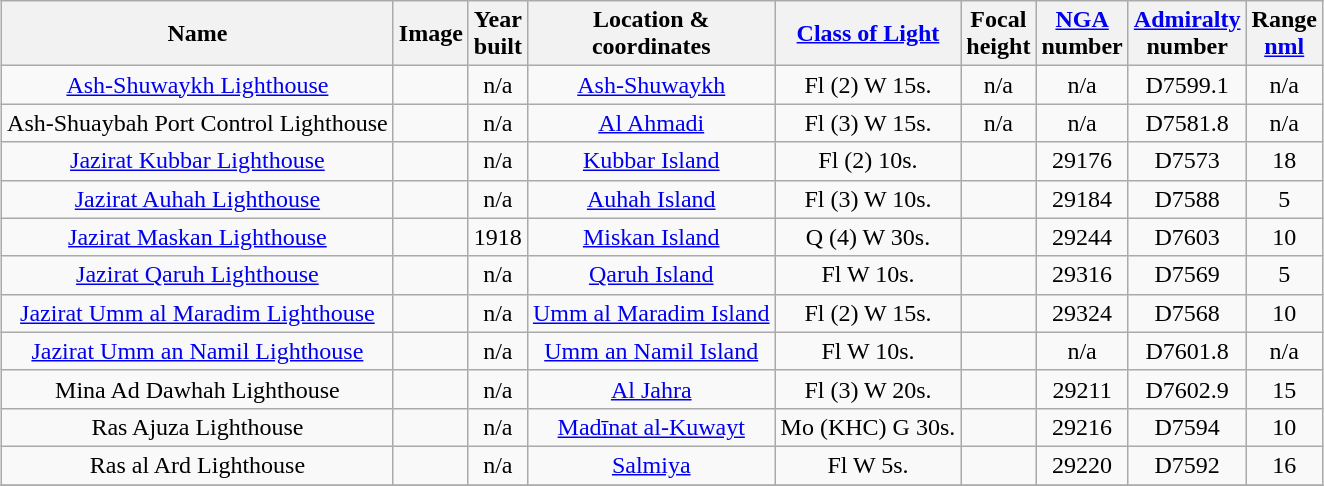<table class="wikitable sortable" style="margin:auto;text-align:center">
<tr>
<th>Name</th>
<th>Image</th>
<th>Year<br>built</th>
<th>Location &<br> coordinates</th>
<th><a href='#'>Class of Light</a></th>
<th>Focal<br>height</th>
<th><a href='#'>NGA</a><br>number</th>
<th><a href='#'>Admiralty</a><br>number</th>
<th>Range<br><a href='#'>nml</a></th>
</tr>
<tr>
<td><a href='#'>Ash-Shuwaykh Lighthouse</a></td>
<td></td>
<td>n/a</td>
<td><a href='#'>Ash-Shuwaykh</a><br> </td>
<td>Fl (2) W 15s.</td>
<td>n/a</td>
<td>n/a</td>
<td>D7599.1</td>
<td>n/a</td>
</tr>
<tr>
<td>Ash-Shuaybah Port Control Lighthouse</td>
<td></td>
<td>n/a</td>
<td><a href='#'>Al Ahmadi</a><br> </td>
<td>Fl (3) W 15s.</td>
<td>n/a</td>
<td>n/a</td>
<td>D7581.8</td>
<td>n/a</td>
</tr>
<tr>
<td><a href='#'>Jazirat Kubbar Lighthouse</a></td>
<td></td>
<td>n/a</td>
<td><a href='#'>Kubbar Island</a><br> </td>
<td>Fl (2) 10s.</td>
<td></td>
<td>29176</td>
<td>D7573</td>
<td>18</td>
</tr>
<tr>
<td><a href='#'>Jazirat Auhah Lighthouse</a></td>
<td></td>
<td>n/a</td>
<td><a href='#'>Auhah Island</a><br> </td>
<td>Fl (3) W 10s.</td>
<td></td>
<td>29184</td>
<td>D7588</td>
<td>5</td>
</tr>
<tr>
<td><a href='#'>Jazirat Maskan Lighthouse</a></td>
<td></td>
<td>1918</td>
<td><a href='#'>Miskan Island</a><br> </td>
<td>Q (4) W 30s.</td>
<td></td>
<td>29244</td>
<td>D7603</td>
<td>10</td>
</tr>
<tr>
<td><a href='#'>Jazirat Qaruh Lighthouse</a></td>
<td></td>
<td>n/a</td>
<td><a href='#'>Qaruh Island</a><br> </td>
<td>Fl W 10s.</td>
<td></td>
<td>29316</td>
<td>D7569</td>
<td>5</td>
</tr>
<tr>
<td><a href='#'>Jazirat Umm al Maradim Lighthouse</a></td>
<td></td>
<td>n/a</td>
<td><a href='#'>Umm al Maradim Island</a><br> </td>
<td>Fl (2) W 15s.</td>
<td></td>
<td>29324</td>
<td>D7568</td>
<td>10</td>
</tr>
<tr>
<td><a href='#'>Jazirat Umm an Namil Lighthouse</a></td>
<td></td>
<td>n/a</td>
<td><a href='#'>Umm an Namil Island</a><br> </td>
<td>Fl W 10s.</td>
<td></td>
<td>n/a</td>
<td>D7601.8</td>
<td>n/a</td>
</tr>
<tr>
<td>Mina Ad Dawhah Lighthouse</td>
<td></td>
<td>n/a</td>
<td><a href='#'>Al Jahra</a><br> </td>
<td>Fl (3) W 20s.</td>
<td></td>
<td>29211</td>
<td>D7602.9</td>
<td>15</td>
</tr>
<tr>
<td>Ras Ajuza Lighthouse</td>
<td></td>
<td>n/a</td>
<td><a href='#'>Madīnat al-Kuwayt</a><br> </td>
<td>Mo (KHC) G 30s.</td>
<td></td>
<td>29216</td>
<td>D7594</td>
<td>10</td>
</tr>
<tr>
<td>Ras al Ard Lighthouse</td>
<td></td>
<td>n/a</td>
<td><a href='#'>Salmiya</a><br> </td>
<td>Fl W 5s.</td>
<td></td>
<td>29220</td>
<td>D7592</td>
<td>16</td>
</tr>
<tr>
</tr>
</table>
